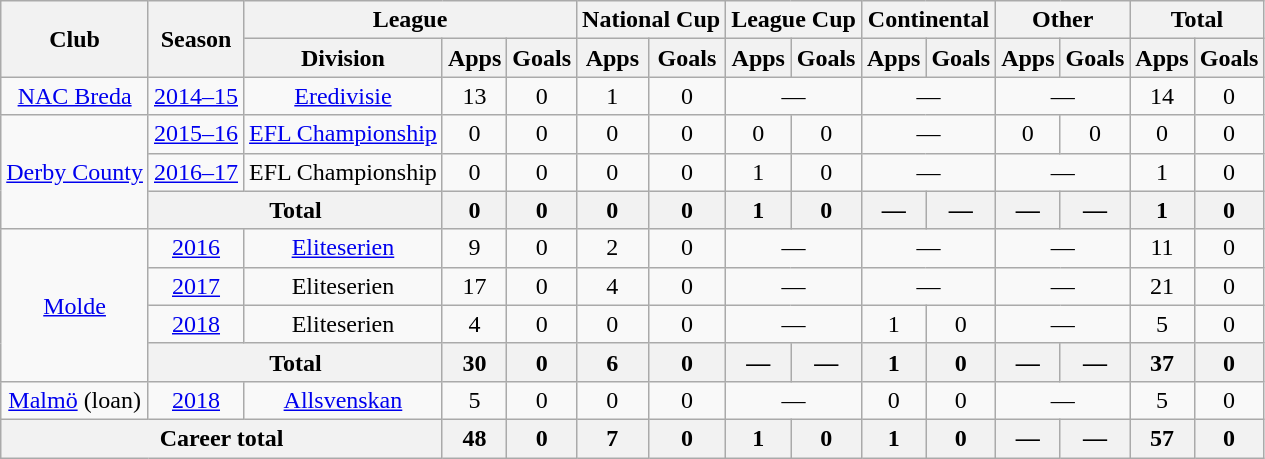<table class="wikitable" style="text-align: center;">
<tr>
<th rowspan="2">Club</th>
<th rowspan="2">Season</th>
<th colspan="3">League</th>
<th colspan="2">National Cup</th>
<th colspan="2">League Cup</th>
<th colspan="2">Continental</th>
<th colspan="2">Other</th>
<th colspan="2">Total</th>
</tr>
<tr>
<th>Division</th>
<th>Apps</th>
<th>Goals</th>
<th>Apps</th>
<th>Goals</th>
<th>Apps</th>
<th>Goals</th>
<th>Apps</th>
<th>Goals</th>
<th>Apps</th>
<th>Goals</th>
<th>Apps</th>
<th>Goals</th>
</tr>
<tr>
<td rowspan="1" valign="center"><a href='#'>NAC Breda</a></td>
<td><a href='#'>2014–15</a></td>
<td rowspan="1" valign="center"><a href='#'>Eredivisie</a></td>
<td>13</td>
<td>0</td>
<td>1</td>
<td>0</td>
<td colspan="2">—</td>
<td colspan="2">—</td>
<td colspan="2">—</td>
<td>14</td>
<td>0</td>
</tr>
<tr>
<td rowspan="3" valign="center"><a href='#'>Derby County</a></td>
<td><a href='#'>2015–16</a></td>
<td rowspan="1" valign="center"><a href='#'>EFL Championship</a></td>
<td>0</td>
<td>0</td>
<td>0</td>
<td>0</td>
<td>0</td>
<td>0</td>
<td colspan="2">—</td>
<td>0</td>
<td>0</td>
<td>0</td>
<td>0</td>
</tr>
<tr>
<td><a href='#'>2016–17</a></td>
<td>EFL Championship</td>
<td>0</td>
<td>0</td>
<td>0</td>
<td>0</td>
<td>1</td>
<td>0</td>
<td colspan="2">—</td>
<td colspan="2">—</td>
<td>1</td>
<td>0</td>
</tr>
<tr>
<th colspan="2">Total</th>
<th>0</th>
<th>0</th>
<th>0</th>
<th>0</th>
<th>1</th>
<th>0</th>
<th>—</th>
<th>—</th>
<th>—</th>
<th>—</th>
<th>1</th>
<th>0</th>
</tr>
<tr>
<td rowspan="4" valign="center"><a href='#'>Molde</a></td>
<td><a href='#'>2016</a></td>
<td><a href='#'>Eliteserien</a></td>
<td>9</td>
<td>0</td>
<td>2</td>
<td>0</td>
<td colspan="2">—</td>
<td colspan="2">—</td>
<td colspan="2">—</td>
<td>11</td>
<td>0</td>
</tr>
<tr>
<td><a href='#'>2017</a></td>
<td>Eliteserien</td>
<td>17</td>
<td>0</td>
<td>4</td>
<td>0</td>
<td colspan="2">—</td>
<td colspan="2">—</td>
<td colspan="2">—</td>
<td>21</td>
<td>0</td>
</tr>
<tr>
<td><a href='#'>2018</a></td>
<td>Eliteserien</td>
<td>4</td>
<td>0</td>
<td>0</td>
<td>0</td>
<td colspan="2">—</td>
<td>1</td>
<td>0</td>
<td colspan="2">—</td>
<td>5</td>
<td>0</td>
</tr>
<tr>
<th colspan="2">Total</th>
<th>30</th>
<th>0</th>
<th>6</th>
<th>0</th>
<th>—</th>
<th>—</th>
<th>1</th>
<th>0</th>
<th>—</th>
<th>—</th>
<th>37</th>
<th>0</th>
</tr>
<tr>
<td rowspan="1" valign="center"><a href='#'>Malmö</a> (loan)</td>
<td><a href='#'>2018</a></td>
<td><a href='#'>Allsvenskan</a></td>
<td>5</td>
<td>0</td>
<td>0</td>
<td>0</td>
<td colspan="2">—</td>
<td>0</td>
<td>0</td>
<td colspan="2">—</td>
<td>5</td>
<td>0</td>
</tr>
<tr>
<th colspan="3">Career total</th>
<th>48</th>
<th>0</th>
<th>7</th>
<th>0</th>
<th>1</th>
<th>0</th>
<th>1</th>
<th>0</th>
<th>—</th>
<th>—</th>
<th>57</th>
<th>0</th>
</tr>
</table>
